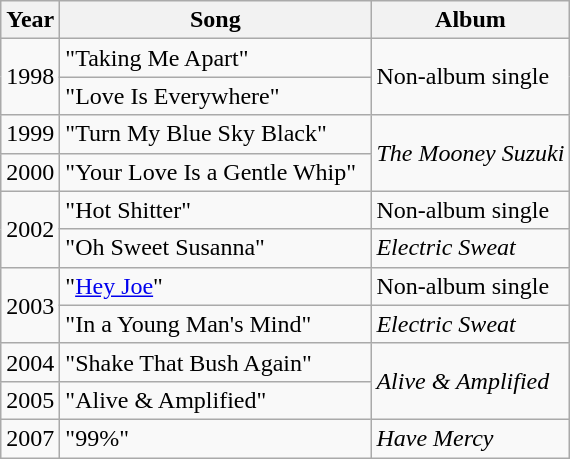<table class="wikitable">
<tr>
<th>Year</th>
<th width="200">Song</th>
<th>Album</th>
</tr>
<tr>
<td rowspan="2">1998</td>
<td>"Taking Me Apart"</td>
<td rowspan="2">Non-album single</td>
</tr>
<tr>
<td>"Love Is Everywhere"</td>
</tr>
<tr>
<td>1999</td>
<td>"Turn My Blue Sky Black"</td>
<td rowspan="2"><em>The Mooney Suzuki</em></td>
</tr>
<tr>
<td>2000</td>
<td>"Your Love Is a Gentle Whip"</td>
</tr>
<tr>
<td rowspan="2">2002</td>
<td>"Hot Shitter"</td>
<td>Non-album single</td>
</tr>
<tr>
<td>"Oh Sweet Susanna"</td>
<td><em>Electric Sweat</em></td>
</tr>
<tr>
<td rowspan="2">2003</td>
<td>"<a href='#'>Hey Joe</a>"</td>
<td>Non-album single</td>
</tr>
<tr>
<td>"In a Young Man's Mind"</td>
<td><em>Electric Sweat</em></td>
</tr>
<tr>
<td>2004</td>
<td>"Shake That Bush Again"</td>
<td rowspan="2"><em>Alive & Amplified</em></td>
</tr>
<tr>
<td>2005</td>
<td>"Alive & Amplified"</td>
</tr>
<tr>
<td>2007</td>
<td>"99%"</td>
<td><em>Have Mercy</em></td>
</tr>
</table>
